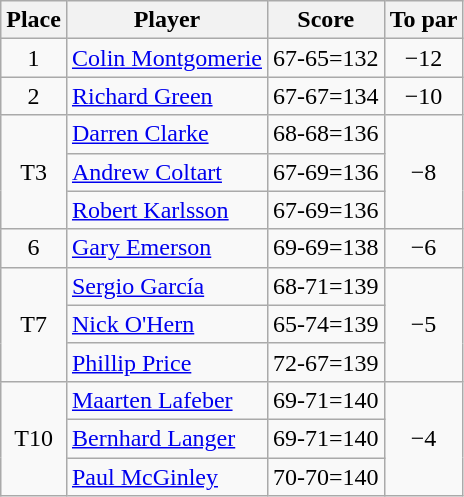<table class="wikitable">
<tr>
<th>Place</th>
<th>Player</th>
<th>Score</th>
<th>To par</th>
</tr>
<tr>
<td align=center>1</td>
<td> <a href='#'>Colin Montgomerie</a></td>
<td align=center>67-65=132</td>
<td align=center>−12</td>
</tr>
<tr>
<td align=center>2</td>
<td> <a href='#'>Richard Green</a></td>
<td align=center>67-67=134</td>
<td align=center>−10</td>
</tr>
<tr>
<td rowspan="3" align=center>T3</td>
<td> <a href='#'>Darren Clarke</a></td>
<td align=center>68-68=136</td>
<td rowspan="3" align=center>−8</td>
</tr>
<tr>
<td> <a href='#'>Andrew Coltart</a></td>
<td align=center>67-69=136</td>
</tr>
<tr>
<td> <a href='#'>Robert Karlsson</a></td>
<td align=center>67-69=136</td>
</tr>
<tr>
<td align=center>6</td>
<td> <a href='#'>Gary Emerson</a></td>
<td align=center>69-69=138</td>
<td align=center>−6</td>
</tr>
<tr>
<td rowspan="3" align=center>T7</td>
<td> <a href='#'>Sergio García</a></td>
<td align=center>68-71=139</td>
<td rowspan="3" align=center>−5</td>
</tr>
<tr>
<td> <a href='#'>Nick O'Hern</a></td>
<td align=center>65-74=139</td>
</tr>
<tr>
<td> <a href='#'>Phillip Price</a></td>
<td align=center>72-67=139</td>
</tr>
<tr>
<td rowspan="3" align=center>T10</td>
<td> <a href='#'>Maarten Lafeber</a></td>
<td align=center>69-71=140</td>
<td rowspan="3" align=center>−4</td>
</tr>
<tr>
<td> <a href='#'>Bernhard Langer</a></td>
<td align=center>69-71=140</td>
</tr>
<tr>
<td> <a href='#'>Paul McGinley</a></td>
<td align=center>70-70=140</td>
</tr>
</table>
